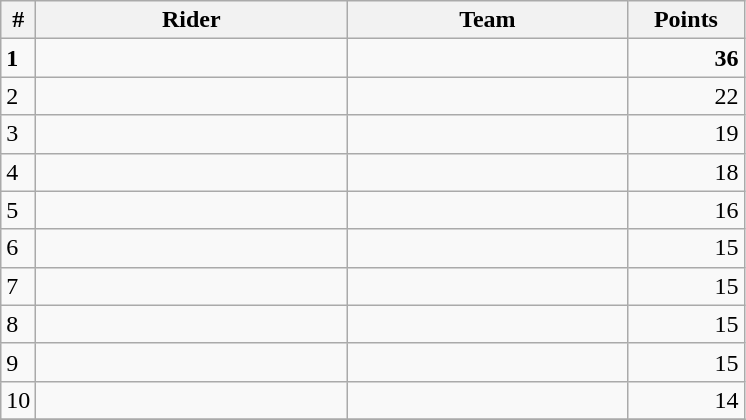<table class="wikitable">
<tr>
<th>#</th>
<th width="200">Rider</th>
<th width="180">Team</th>
<th width="70">Points</th>
</tr>
<tr>
<td><strong>1</strong></td>
<td><strong></strong></td>
<td><strong></strong></td>
<td align=right><strong>36</strong></td>
</tr>
<tr>
<td>2</td>
<td></td>
<td></td>
<td align=right>22</td>
</tr>
<tr>
<td>3</td>
<td></td>
<td></td>
<td align=right>19</td>
</tr>
<tr>
<td>4</td>
<td></td>
<td></td>
<td align=right>18</td>
</tr>
<tr>
<td>5</td>
<td></td>
<td></td>
<td align=right>16</td>
</tr>
<tr>
<td>6</td>
<td></td>
<td></td>
<td align=right>15</td>
</tr>
<tr>
<td>7</td>
<td></td>
<td></td>
<td align=right>15</td>
</tr>
<tr>
<td>8</td>
<td></td>
<td></td>
<td align=right>15</td>
</tr>
<tr>
<td>9</td>
<td></td>
<td></td>
<td align=right>15</td>
</tr>
<tr>
<td>10</td>
<td></td>
<td></td>
<td align=right>14</td>
</tr>
<tr>
</tr>
</table>
